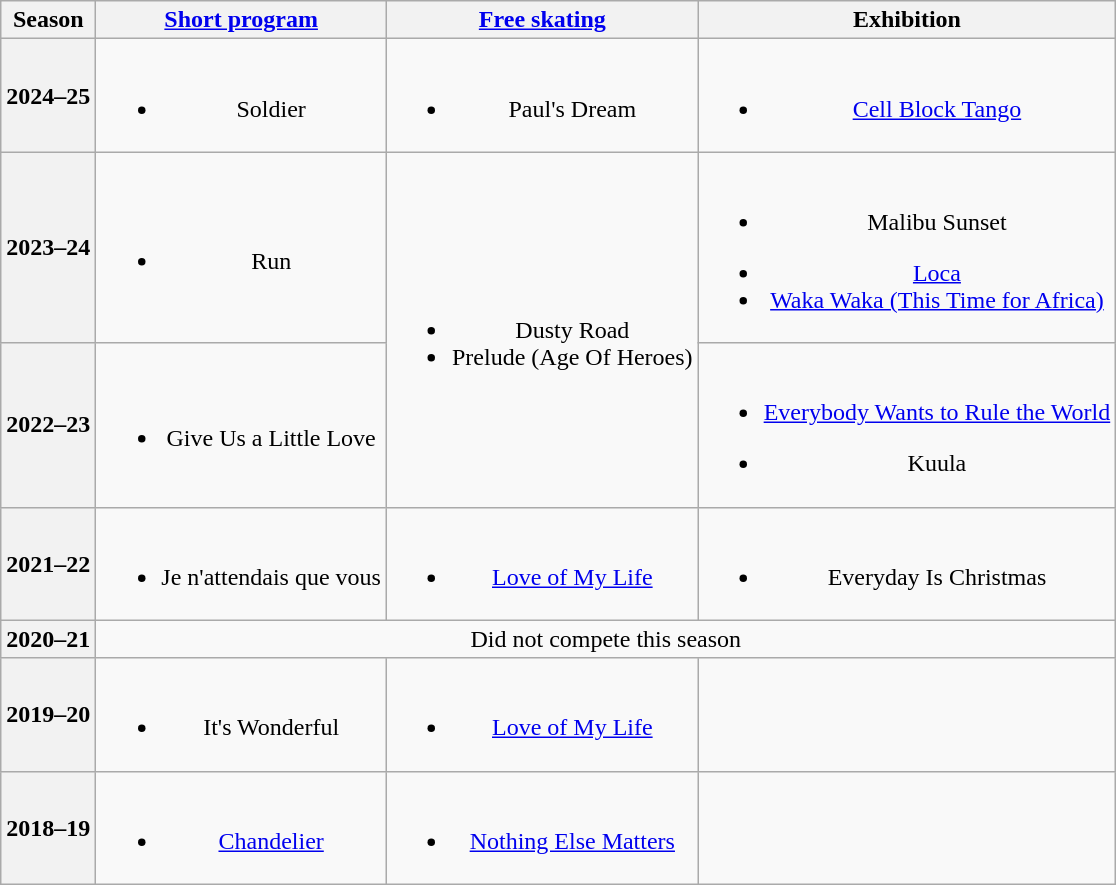<table class=wikitable style="text-align:center">
<tr>
<th>Season</th>
<th><a href='#'>Short program</a></th>
<th><a href='#'>Free skating</a></th>
<th>Exhibition</th>
</tr>
<tr>
<th>2024–25 <br> </th>
<td><br><ul><li>Soldier <br> </li></ul></td>
<td><br><ul><li>Paul's Dream  <br> </li></ul></td>
<td><br><ul><li><a href='#'>Cell Block Tango</a> <br> </li></ul></td>
</tr>
<tr>
<th>2023–24 <br> </th>
<td><br><ul><li>Run <br> </li></ul></td>
<td rowspan="2"><br><ul><li>Dusty Road</li><li>Prelude (Age Of Heroes) <br> </li></ul></td>
<td><br><ul><li>Malibu Sunset <br> </li></ul><ul><li><a href='#'>Loca</a> <br></li><li><a href='#'>Waka Waka (This Time for Africa)</a> <br></li></ul></td>
</tr>
<tr>
<th>2022–23 <br> </th>
<td><br><ul><li>Give Us a Little Love <br> </li></ul></td>
<td><br><ul><li><a href='#'>Everybody Wants to Rule the World</a> <br> </li></ul><ul><li>Kuula <br></li></ul></td>
</tr>
<tr>
<th>2021–22 <br> </th>
<td><br><ul><li>Je n'attendais que vous <br> </li></ul></td>
<td><br><ul><li><a href='#'>Love of My Life</a> <br> </li></ul></td>
<td><br><ul><li>Everyday Is Christmas <br> </li></ul></td>
</tr>
<tr>
<th scope="row">2020–21</th>
<td colspan=3>Did not compete this season</td>
</tr>
<tr>
<th>2019–20 <br> </th>
<td><br><ul><li>It's Wonderful <br> </li></ul></td>
<td><br><ul><li><a href='#'>Love of My Life</a> <br> </li></ul></td>
<td></td>
</tr>
<tr>
<th>2018–19 <br> </th>
<td><br><ul><li><a href='#'>Chandelier</a> <br> </li></ul></td>
<td><br><ul><li><a href='#'>Nothing Else Matters</a> <br> </li></ul></td>
<td></td>
</tr>
</table>
